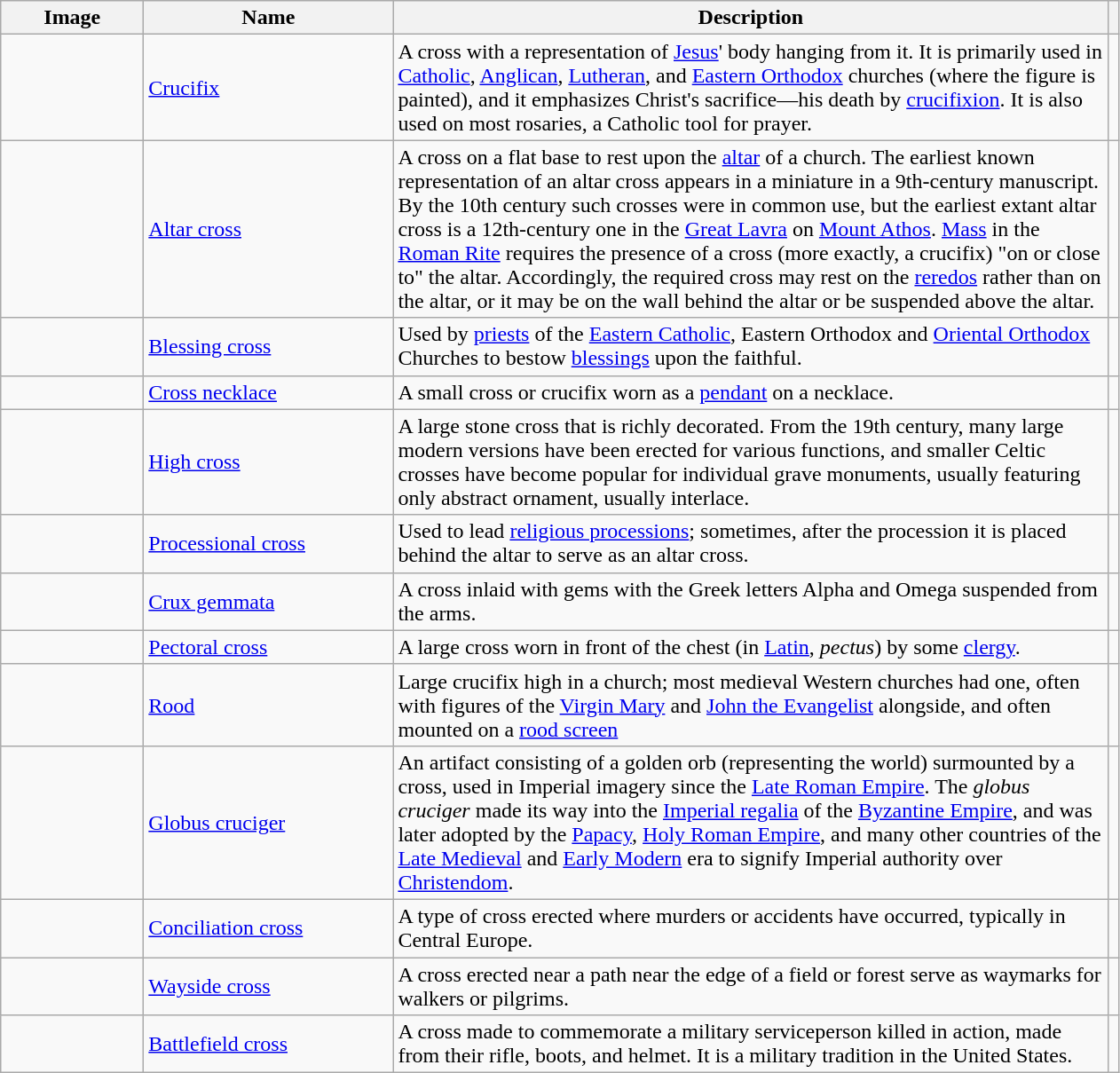<table class="wikitable">
<tr>
<th style="width:100px;">Image</th>
<th style="width:180px;">Name</th>
<th style="width:530px;">Description</th>
<th></th>
</tr>
<tr>
<td style="text-align:center;"></td>
<td><a href='#'>Crucifix</a></td>
<td>A cross with a representation of <a href='#'>Jesus</a>' body hanging from it. It is primarily used in <a href='#'>Catholic</a>, <a href='#'>Anglican</a>, <a href='#'>Lutheran</a>, and <a href='#'>Eastern Orthodox</a> churches (where the figure is painted), and it emphasizes Christ's sacrifice—his death by <a href='#'>crucifixion</a>. It is also used on most rosaries, a Catholic tool for prayer.</td>
<td></td>
</tr>
<tr>
<td style="text-align:center;"></td>
<td><a href='#'>Altar cross</a></td>
<td>A cross on a flat base to rest upon the <a href='#'>altar</a> of a church. The earliest known representation of an altar cross appears in a miniature in a 9th-century manuscript. By the 10th century such crosses were in common use, but the earliest extant altar cross is a 12th-century one in the <a href='#'>Great Lavra</a> on <a href='#'>Mount Athos</a>. <a href='#'>Mass</a> in the <a href='#'>Roman Rite</a> requires the presence of a cross (more exactly, a crucifix) "on or close to" the altar. Accordingly, the required cross may rest on the <a href='#'>reredos</a> rather than on the altar, or it may be on the wall behind the altar or be suspended above the altar.</td>
<td></td>
</tr>
<tr>
<td style="text-align:center;"></td>
<td><a href='#'>Blessing cross</a></td>
<td>Used by <a href='#'>priests</a> of the <a href='#'>Eastern Catholic</a>, Eastern Orthodox and <a href='#'>Oriental Orthodox</a> Churches to bestow <a href='#'>blessings</a> upon the faithful.</td>
<td></td>
</tr>
<tr>
<td style="text-align:center;"></td>
<td><a href='#'>Cross necklace</a></td>
<td>A small cross or crucifix worn as a <a href='#'>pendant</a> on a necklace.</td>
<td></td>
</tr>
<tr>
<td style="text-align:center;"></td>
<td><a href='#'>High cross</a></td>
<td>A large stone cross that is richly decorated. From the 19th century, many large modern versions have been erected for various functions, and smaller Celtic crosses have become popular for individual grave monuments, usually featuring only abstract ornament, usually interlace.</td>
<td></td>
</tr>
<tr>
<td style="text-align:center;"></td>
<td><a href='#'>Processional cross</a></td>
<td>Used to lead <a href='#'>religious processions</a>; sometimes, after the procession it is placed behind the altar to serve as an altar cross.</td>
<td></td>
</tr>
<tr>
<td style="text-align:center;"></td>
<td><a href='#'>Crux gemmata</a></td>
<td>A cross inlaid with gems with the Greek letters Alpha and Omega suspended from the arms.</td>
<td></td>
</tr>
<tr>
<td style="text-align:center;"></td>
<td><a href='#'>Pectoral cross</a></td>
<td>A large cross worn in front of the chest (in <a href='#'>Latin</a>, <em>pectus</em>) by some <a href='#'>clergy</a>.</td>
<td></td>
</tr>
<tr>
<td style="text-align:center;"></td>
<td><a href='#'>Rood</a></td>
<td>Large crucifix high in a church; most medieval Western churches had one, often with figures of the <a href='#'>Virgin Mary</a> and <a href='#'>John the Evangelist</a> alongside, and often mounted on a <a href='#'>rood screen</a></td>
<td></td>
</tr>
<tr>
<td style="text-align:center;"></td>
<td><a href='#'>Globus cruciger</a></td>
<td>An artifact consisting of a golden orb (representing the world) surmounted by a cross, used in Imperial imagery since the <a href='#'>Late Roman Empire</a>. The <em>globus cruciger</em> made its way into the <a href='#'>Imperial regalia</a> of the <a href='#'>Byzantine Empire</a>, and was later adopted by the <a href='#'>Papacy</a>, <a href='#'>Holy Roman Empire</a>, and many other countries of the <a href='#'>Late Medieval</a> and <a href='#'>Early Modern</a> era to signify Imperial authority over <a href='#'>Christendom</a>.</td>
<td></td>
</tr>
<tr>
<td style="text-align:center;"></td>
<td><a href='#'>Conciliation cross</a></td>
<td>A type of cross erected where murders or accidents have occurred, typically in Central Europe.</td>
<td></td>
</tr>
<tr>
<td style="text-align:center;"></td>
<td><a href='#'>Wayside cross</a></td>
<td>A cross erected near a path near the edge of a field or forest serve as waymarks for walkers or pilgrims.</td>
<td></td>
</tr>
<tr>
<td style="text-align:center;"></td>
<td><a href='#'>Battlefield cross</a></td>
<td>A cross made to commemorate a military serviceperson killed in action, made from their rifle, boots, and helmet. It is a military tradition in the United States.</td>
<td></td>
</tr>
</table>
